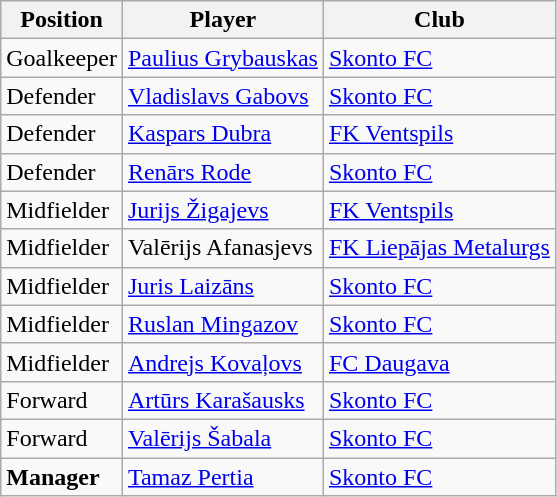<table class="wikitable">
<tr>
<th>Position</th>
<th>Player</th>
<th>Club</th>
</tr>
<tr>
<td>Goalkeeper</td>
<td> <a href='#'>Paulius Grybauskas</a></td>
<td><a href='#'>Skonto FC</a></td>
</tr>
<tr>
<td>Defender</td>
<td> <a href='#'>Vladislavs Gabovs</a></td>
<td><a href='#'>Skonto FC</a></td>
</tr>
<tr>
<td>Defender</td>
<td> <a href='#'>Kaspars Dubra</a></td>
<td><a href='#'>FK Ventspils</a></td>
</tr>
<tr>
<td>Defender</td>
<td> <a href='#'>Renārs Rode</a></td>
<td><a href='#'>Skonto FC</a></td>
</tr>
<tr>
<td>Midfielder</td>
<td> <a href='#'>Jurijs Žigajevs</a></td>
<td><a href='#'>FK Ventspils</a></td>
</tr>
<tr>
<td>Midfielder</td>
<td> Valērijs Afanasjevs</td>
<td><a href='#'>FK Liepājas Metalurgs</a></td>
</tr>
<tr>
<td>Midfielder</td>
<td> <a href='#'>Juris Laizāns</a></td>
<td><a href='#'>Skonto FC</a></td>
</tr>
<tr>
<td>Midfielder</td>
<td> <a href='#'>Ruslan Mingazov</a></td>
<td><a href='#'>Skonto FC</a></td>
</tr>
<tr>
<td>Midfielder</td>
<td> <a href='#'>Andrejs Kovaļovs</a></td>
<td><a href='#'>FC Daugava</a></td>
</tr>
<tr>
<td>Forward</td>
<td> <a href='#'>Artūrs Karašausks</a></td>
<td><a href='#'>Skonto FC</a></td>
</tr>
<tr>
<td>Forward</td>
<td> <a href='#'>Valērijs Šabala</a></td>
<td><a href='#'>Skonto FC</a></td>
</tr>
<tr>
<td><strong>Manager</strong></td>
<td> <a href='#'>Tamaz Pertia</a></td>
<td><a href='#'>Skonto FC</a></td>
</tr>
</table>
